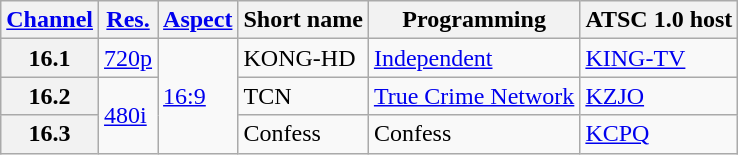<table class="wikitable">
<tr>
<th scope = "col"><a href='#'>Channel</a></th>
<th scope = "col"><a href='#'>Res.</a></th>
<th scope = "col"><a href='#'>Aspect</a></th>
<th scope = "col">Short name</th>
<th scope = "col">Programming</th>
<th scope = "col">ATSC 1.0 host</th>
</tr>
<tr>
<th scope = "row">16.1</th>
<td><a href='#'>720p</a></td>
<td rowspan=3><a href='#'>16:9</a></td>
<td>KONG-HD</td>
<td><a href='#'>Independent</a></td>
<td><a href='#'>KING-TV</a></td>
</tr>
<tr>
<th scope = "row">16.2</th>
<td rowspan=2><a href='#'>480i</a></td>
<td>TCN</td>
<td><a href='#'>True Crime Network</a></td>
<td><a href='#'>KZJO</a></td>
</tr>
<tr>
<th scope = "row">16.3</th>
<td>Confess</td>
<td>Confess</td>
<td><a href='#'>KCPQ</a></td>
</tr>
</table>
